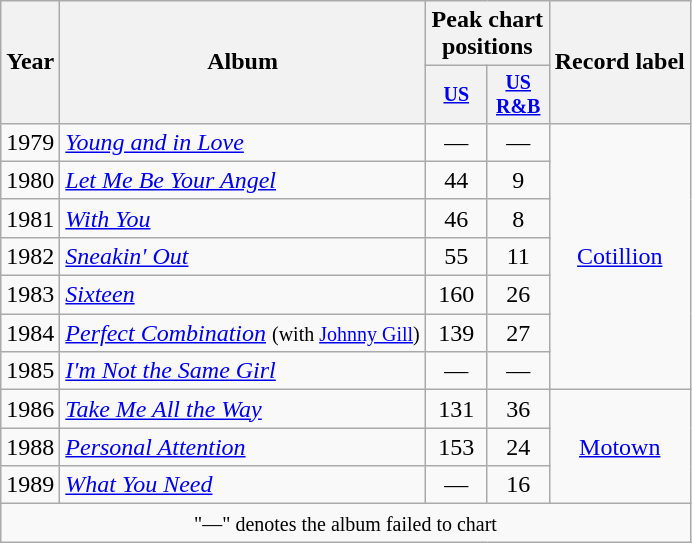<table class="wikitable" style="text-align:center;">
<tr>
<th rowspan="2">Year</th>
<th rowspan="2">Album</th>
<th colspan="2">Peak chart positions</th>
<th rowspan="2">Record label</th>
</tr>
<tr style="font-size:smaller;">
<th style="width:35px;"><a href='#'>US</a><br></th>
<th style="width:35px;"><a href='#'>US<br>R&B</a><br></th>
</tr>
<tr>
<td>1979</td>
<td style="text-align:left;"><em><a href='#'>Young and in Love</a></em></td>
<td>—</td>
<td>—</td>
<td rowspan="7"><a href='#'>Cotillion</a></td>
</tr>
<tr>
<td>1980</td>
<td style="text-align:left;"><em><a href='#'>Let Me Be Your Angel</a></em></td>
<td>44</td>
<td>9</td>
</tr>
<tr>
<td>1981</td>
<td style="text-align:left;"><em><a href='#'>With You</a></em></td>
<td>46</td>
<td>8</td>
</tr>
<tr>
<td>1982</td>
<td style="text-align:left;"><em><a href='#'>Sneakin' Out</a></em></td>
<td>55</td>
<td>11</td>
</tr>
<tr>
<td>1983</td>
<td style="text-align:left;"><em><a href='#'>Sixteen</a></em></td>
<td>160</td>
<td>26</td>
</tr>
<tr>
<td>1984</td>
<td style="text-align:left;"><em><a href='#'>Perfect Combination</a></em> <small>(with <a href='#'>Johnny Gill</a>)</small></td>
<td>139</td>
<td>27</td>
</tr>
<tr>
<td>1985</td>
<td style="text-align:left;"><em><a href='#'>I'm Not the Same Girl</a></em></td>
<td>—</td>
<td>—</td>
</tr>
<tr>
<td>1986</td>
<td style="text-align:left;"><em><a href='#'>Take Me All the Way</a></em></td>
<td>131</td>
<td>36</td>
<td rowspan="3"><a href='#'>Motown</a></td>
</tr>
<tr>
<td>1988</td>
<td style="text-align:left;"><em><a href='#'>Personal Attention</a></em></td>
<td>153</td>
<td>24</td>
</tr>
<tr>
<td>1989</td>
<td style="text-align:left;"><em><a href='#'>What You Need</a></em></td>
<td>—</td>
<td>16</td>
</tr>
<tr>
<td style="text-align:center;" colspan="5"><small>"—" denotes the album failed to chart</small></td>
</tr>
</table>
